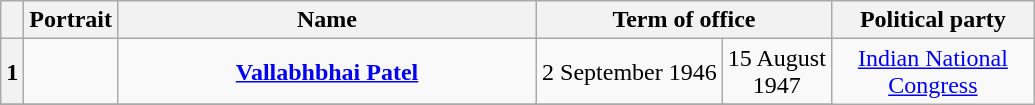<table class="wikitable" style="text-align:center">
<tr>
<th></th>
<th>Portrait</th>
<th style="width:17em">Name</th>
<th colspan="2">Term of office</th>
<th style="width:8em">Political party</th>
</tr>
<tr>
<th>1</th>
<td></td>
<td><strong><a href='#'>Vallabhbhai Patel</a></strong></td>
<td>2 September 1946</td>
<td>15 August<br>1947</td>
<td rowspan="15"><a href='#'>Indian National Congress</a></td>
</tr>
<tr>
</tr>
</table>
